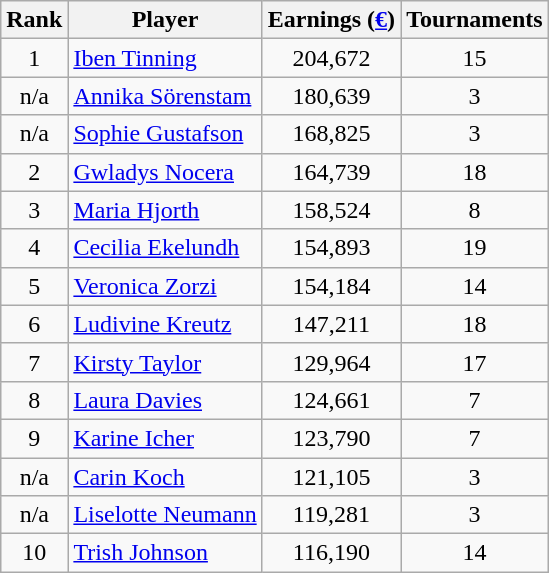<table class="wikitable">
<tr>
<th>Rank</th>
<th>Player</th>
<th>Earnings (<a href='#'>€</a>)</th>
<th>Tournaments</th>
</tr>
<tr>
<td align=center>1</td>
<td> <a href='#'>Iben Tinning</a></td>
<td align=center>204,672</td>
<td align=center>15</td>
</tr>
<tr>
<td align=center>n/a</td>
<td> <a href='#'>Annika Sörenstam</a></td>
<td align=center>180,639</td>
<td align=center>3</td>
</tr>
<tr>
<td align=center>n/a</td>
<td> <a href='#'>Sophie Gustafson</a></td>
<td align=center>168,825</td>
<td align=center>3</td>
</tr>
<tr>
<td align=center>2</td>
<td> <a href='#'>Gwladys Nocera</a></td>
<td align=center>164,739</td>
<td align=center>18</td>
</tr>
<tr>
<td align=center>3</td>
<td> <a href='#'>Maria Hjorth</a></td>
<td align=center>158,524</td>
<td align=center>8</td>
</tr>
<tr>
<td align=center>4</td>
<td> <a href='#'>Cecilia Ekelundh</a></td>
<td align="center">154,893</td>
<td align=center>19</td>
</tr>
<tr>
<td align=center>5</td>
<td> <a href='#'>Veronica Zorzi</a></td>
<td align="center">154,184</td>
<td align=center>14</td>
</tr>
<tr>
<td align=center>6</td>
<td> <a href='#'>Ludivine Kreutz</a></td>
<td align="center">147,211</td>
<td align=center>18</td>
</tr>
<tr>
<td align=center>7</td>
<td> <a href='#'>Kirsty Taylor</a></td>
<td align="center">129,964</td>
<td align=center>17</td>
</tr>
<tr>
<td align=center>8</td>
<td> <a href='#'>Laura Davies</a></td>
<td align="center">124,661</td>
<td align=center>7</td>
</tr>
<tr>
<td align=center>9</td>
<td> <a href='#'>Karine Icher</a></td>
<td align=center>123,790</td>
<td align=center>7</td>
</tr>
<tr>
<td align=center>n/a</td>
<td> <a href='#'>Carin Koch</a></td>
<td align=center>121,105</td>
<td align=center>3</td>
</tr>
<tr>
<td align=center>n/a</td>
<td> <a href='#'>Liselotte Neumann</a></td>
<td align=center>119,281</td>
<td align=center>3</td>
</tr>
<tr>
<td align=center>10</td>
<td> <a href='#'>Trish Johnson</a></td>
<td align=center>116,190</td>
<td align=center>14</td>
</tr>
</table>
